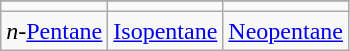<table align="center" class="wikitable skin-invert-image">
<tr>
</tr>
<tr>
<td></td>
<td></td>
<td></td>
</tr>
<tr>
<td><em>n</em>-<a href='#'>Pentane</a></td>
<td><a href='#'>Isopentane</a></td>
<td><a href='#'>Neopentane</a></td>
</tr>
</table>
